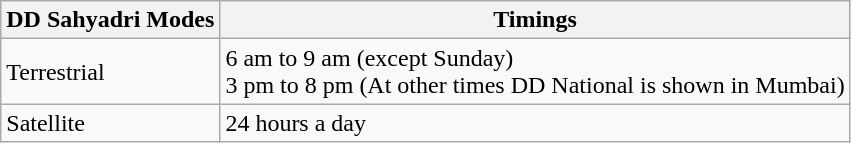<table class="wikitable">
<tr>
<th>DD Sahyadri Modes</th>
<th>Timings</th>
</tr>
<tr>
<td>Terrestrial</td>
<td>6 am to 9 am (except Sunday)<br>3 pm to 8 pm (At other times DD National is shown in Mumbai)</td>
</tr>
<tr>
<td>Satellite</td>
<td>24 hours a day</td>
</tr>
</table>
